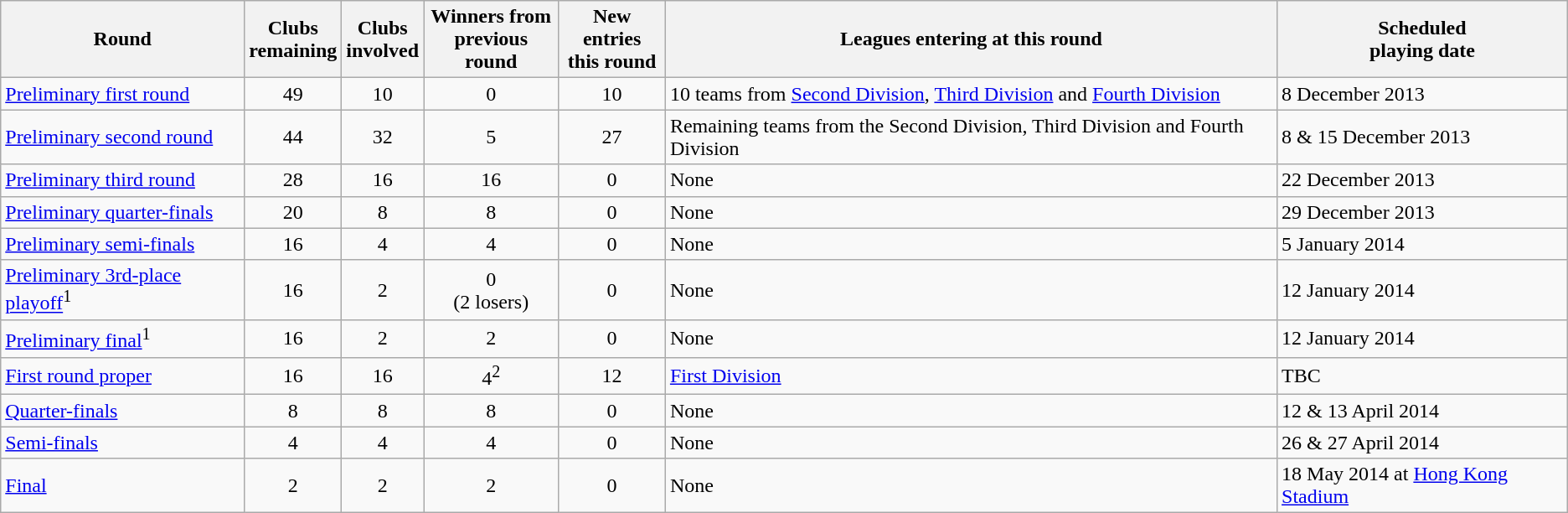<table class="wikitable">
<tr>
<th>Round</th>
<th>Clubs<br>remaining</th>
<th>Clubs<br>involved</th>
<th>Winners from<br>previous round</th>
<th>New entries<br>this round</th>
<th>Leagues entering at this round</th>
<th>Scheduled<br>playing date</th>
</tr>
<tr>
<td><a href='#'>Preliminary first round</a></td>
<td style="text-align:center;">49</td>
<td style="text-align:center;">10</td>
<td style="text-align:center;">0</td>
<td style="text-align:center;">10</td>
<td>10 teams from <a href='#'>Second Division</a>, <a href='#'>Third Division</a> and <a href='#'>Fourth Division</a></td>
<td>8 December 2013</td>
</tr>
<tr>
<td><a href='#'>Preliminary second round</a></td>
<td style="text-align:center;">44</td>
<td style="text-align:center;">32</td>
<td style="text-align:center;">5</td>
<td style="text-align:center;">27</td>
<td>Remaining teams from the Second Division, Third Division and Fourth Division</td>
<td>8 & 15 December 2013</td>
</tr>
<tr>
<td><a href='#'>Preliminary third round</a></td>
<td style="text-align:center;">28</td>
<td style="text-align:center;">16</td>
<td style="text-align:center;">16</td>
<td style="text-align:center;">0</td>
<td>None</td>
<td>22 December 2013</td>
</tr>
<tr>
<td><a href='#'>Preliminary quarter-finals</a></td>
<td style="text-align:center;">20</td>
<td style="text-align:center;">8</td>
<td style="text-align:center;">8</td>
<td style="text-align:center;">0</td>
<td>None</td>
<td>29 December 2013</td>
</tr>
<tr>
<td><a href='#'>Preliminary semi-finals</a></td>
<td style="text-align:center;">16</td>
<td style="text-align:center;">4</td>
<td style="text-align:center;">4</td>
<td style="text-align:center;">0</td>
<td>None</td>
<td>5 January 2014</td>
</tr>
<tr>
<td><a href='#'>Preliminary 3rd-place playoff</a><sup>1</sup></td>
<td style="text-align:center;">16</td>
<td style="text-align:center;">2</td>
<td style="text-align:center;">0<br>(2 losers)</td>
<td style="text-align:center;">0</td>
<td>None</td>
<td>12 January 2014</td>
</tr>
<tr>
<td><a href='#'>Preliminary final</a><sup>1</sup></td>
<td style="text-align:center;">16</td>
<td style="text-align:center;">2</td>
<td style="text-align:center;">2</td>
<td style="text-align:center;">0</td>
<td>None</td>
<td>12 January 2014</td>
</tr>
<tr>
<td><a href='#'>First round proper</a></td>
<td style="text-align:center;">16</td>
<td style="text-align:center;">16</td>
<td style="text-align:center;">4<sup>2</sup></td>
<td style="text-align:center;">12</td>
<td><a href='#'>First Division</a></td>
<td>TBC</td>
</tr>
<tr>
<td><a href='#'>Quarter-finals</a></td>
<td style="text-align:center;">8</td>
<td style="text-align:center;">8</td>
<td style="text-align:center;">8</td>
<td style="text-align:center;">0</td>
<td>None</td>
<td>12 & 13 April 2014</td>
</tr>
<tr>
<td><a href='#'>Semi-finals</a></td>
<td style="text-align:center;">4</td>
<td style="text-align:center;">4</td>
<td style="text-align:center;">4</td>
<td style="text-align:center;">0</td>
<td>None</td>
<td>26 & 27 April 2014</td>
</tr>
<tr>
<td><a href='#'>Final</a></td>
<td style="text-align:center;">2</td>
<td style="text-align:center;">2</td>
<td style="text-align:center;">2</td>
<td style="text-align:center;">0</td>
<td>None</td>
<td>18 May 2014 at <a href='#'>Hong Kong Stadium</a></td>
</tr>
</table>
